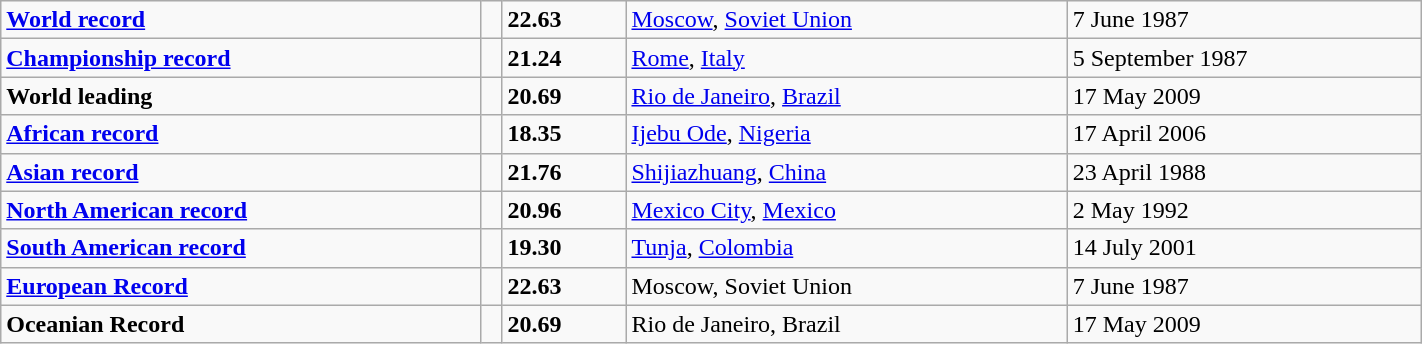<table class="wikitable" width=75%>
<tr>
<td><strong><a href='#'>World record</a></strong></td>
<td></td>
<td><strong>22.63</strong></td>
<td><a href='#'>Moscow</a>, <a href='#'>Soviet Union</a></td>
<td>7 June 1987</td>
</tr>
<tr>
<td><strong><a href='#'>Championship record</a></strong></td>
<td></td>
<td><strong>21.24</strong></td>
<td><a href='#'>Rome</a>, <a href='#'>Italy</a></td>
<td>5 September 1987</td>
</tr>
<tr>
<td><strong>World leading</strong></td>
<td></td>
<td><strong>20.69</strong></td>
<td><a href='#'>Rio de Janeiro</a>, <a href='#'>Brazil</a></td>
<td>17 May 2009</td>
</tr>
<tr>
<td><strong><a href='#'>African record</a></strong></td>
<td></td>
<td><strong>18.35</strong></td>
<td><a href='#'>Ijebu Ode</a>, <a href='#'>Nigeria</a></td>
<td>17 April 2006</td>
</tr>
<tr>
<td><strong><a href='#'>Asian record</a></strong></td>
<td></td>
<td><strong>21.76</strong></td>
<td><a href='#'>Shijiazhuang</a>, <a href='#'>China</a></td>
<td>23 April 1988</td>
</tr>
<tr>
<td><strong><a href='#'>North American record</a></strong></td>
<td></td>
<td><strong>20.96</strong></td>
<td><a href='#'>Mexico City</a>, <a href='#'>Mexico</a></td>
<td>2 May 1992</td>
</tr>
<tr>
<td><strong><a href='#'>South American record</a></strong></td>
<td></td>
<td><strong>19.30</strong></td>
<td><a href='#'>Tunja</a>, <a href='#'>Colombia</a></td>
<td>14 July 2001</td>
</tr>
<tr>
<td><strong><a href='#'>European Record</a></strong></td>
<td></td>
<td><strong>22.63</strong></td>
<td>Moscow, Soviet Union</td>
<td>7 June 1987</td>
</tr>
<tr>
<td><strong>Oceanian Record</strong></td>
<td></td>
<td><strong>20.69</strong></td>
<td>Rio de Janeiro, Brazil</td>
<td>17 May 2009</td>
</tr>
</table>
